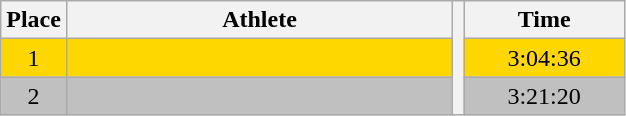<table class="wikitable" style="text-align:center">
<tr>
<th>Place</th>
<th width=250>Athlete</th>
<th rowspan=27></th>
<th width=100>Time</th>
</tr>
<tr bgcolor=gold>
<td>1</td>
<td align=left></td>
<td>3:04:36</td>
</tr>
<tr bgcolor=silver>
<td>2</td>
<td align=left></td>
<td>3:21:20</td>
</tr>
</table>
